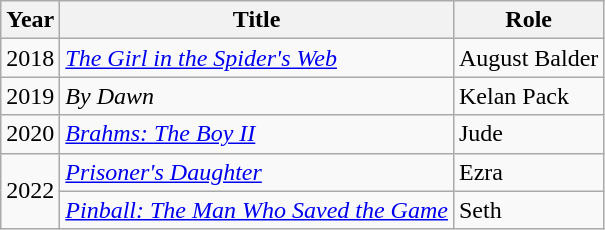<table class="wikitable sortable">
<tr>
<th>Year</th>
<th>Title</th>
<th>Role</th>
</tr>
<tr>
<td>2018</td>
<td><em><a href='#'>The Girl in the Spider's Web</a></em></td>
<td>August Balder</td>
</tr>
<tr>
<td>2019</td>
<td><em>By Dawn</em></td>
<td>Kelan Pack</td>
</tr>
<tr>
<td>2020</td>
<td><em><a href='#'>Brahms: The Boy II</a></em></td>
<td>Jude</td>
</tr>
<tr>
<td rowspan="2">2022</td>
<td><em><a href='#'>Prisoner's Daughter</a></em></td>
<td>Ezra</td>
</tr>
<tr>
<td><em><a href='#'>Pinball: The Man Who Saved the Game</a></em></td>
<td>Seth</td>
</tr>
</table>
